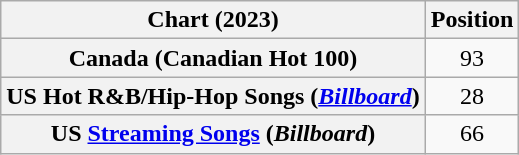<table class="wikitable sortable plainrowheaders" style="text-align:center">
<tr>
<th scope="col">Chart (2023)</th>
<th scope="col">Position</th>
</tr>
<tr>
<th scope="row">Canada (Canadian Hot 100)</th>
<td>93</td>
</tr>
<tr>
<th scope="row">US Hot R&B/Hip-Hop Songs (<em><a href='#'>Billboard</a></em>)</th>
<td>28</td>
</tr>
<tr>
<th scope="row">US <a href='#'>Streaming Songs</a> (<em>Billboard</em>)</th>
<td>66</td>
</tr>
</table>
